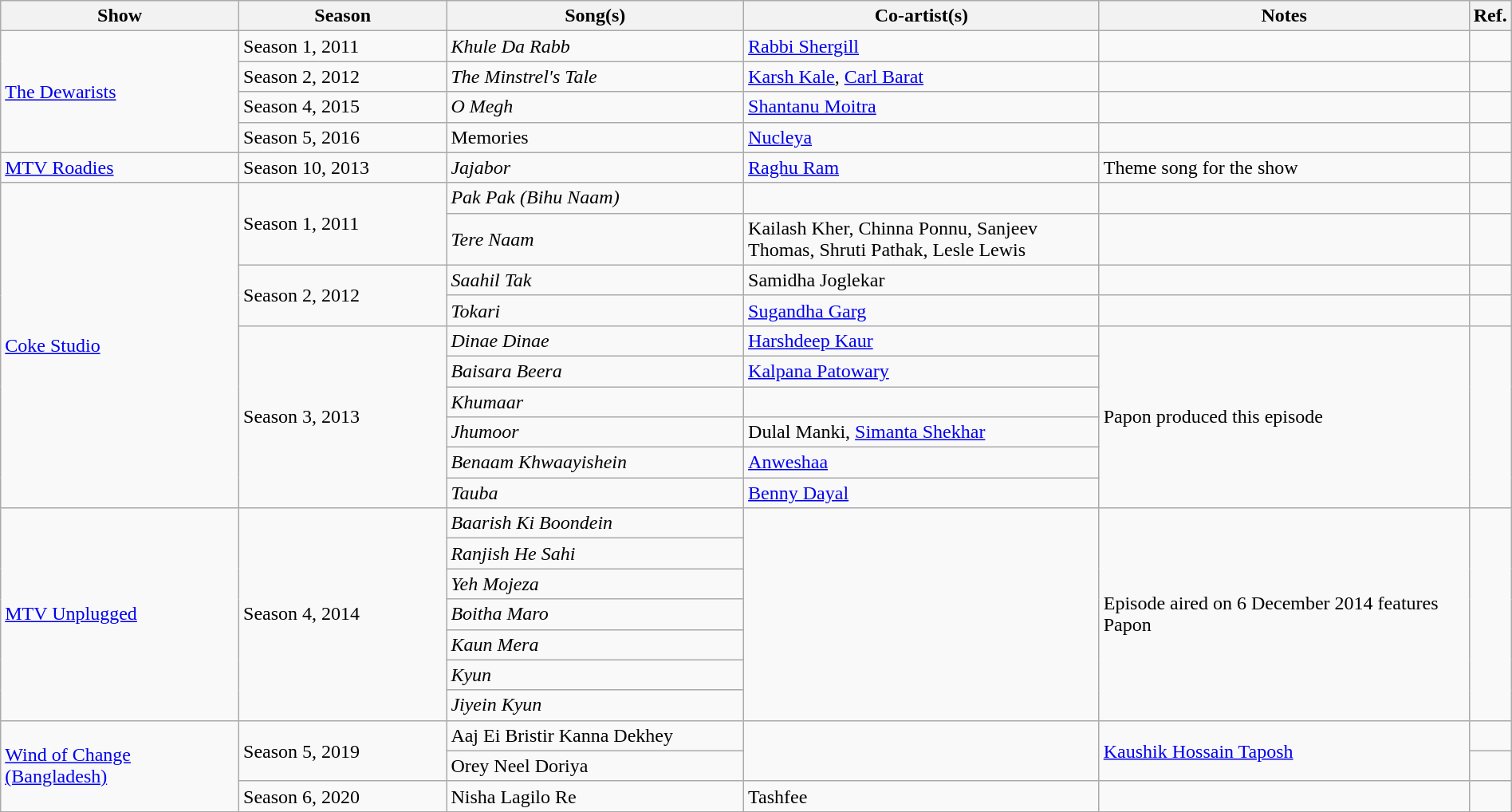<table class="wikitable sortable" width="100%">
<tr>
<th width=16%>Show</th>
<th width=14%>Season</th>
<th width=20%>Song(s)</th>
<th width=24%>Co-artist(s)</th>
<th width=25%>Notes</th>
<th width=01%>Ref.</th>
</tr>
<tr>
<td rowspan="4"><a href='#'>The Dewarists</a></td>
<td>Season 1, 2011</td>
<td><em>Khule Da Rabb</em></td>
<td><a href='#'>Rabbi Shergill</a></td>
<td></td>
<td></td>
</tr>
<tr>
<td>Season 2, 2012</td>
<td><em>The Minstrel's Tale</em></td>
<td><a href='#'>Karsh Kale</a>, <a href='#'>Carl Barat</a></td>
<td></td>
<td></td>
</tr>
<tr>
<td>Season 4, 2015</td>
<td><em>O Megh</em></td>
<td><a href='#'>Shantanu Moitra</a></td>
<td></td>
<td></td>
</tr>
<tr>
<td>Season 5, 2016</td>
<td>Memories</td>
<td><a href='#'>Nucleya</a></td>
<td></td>
<td></td>
</tr>
<tr>
<td><a href='#'>MTV Roadies</a></td>
<td>Season 10, 2013</td>
<td><em>Jajabor</em></td>
<td><a href='#'>Raghu Ram</a></td>
<td>Theme song for the show</td>
<td></td>
</tr>
<tr>
<td rowspan="10"><a href='#'>Coke Studio</a></td>
<td rowspan="2">Season 1, 2011</td>
<td><em>Pak Pak (Bihu Naam)</em></td>
<td></td>
<td></td>
<td></td>
</tr>
<tr>
<td><em>Tere Naam</em></td>
<td>Kailash Kher, Chinna Ponnu, Sanjeev Thomas, Shruti Pathak, Lesle Lewis</td>
<td></td>
<td></td>
</tr>
<tr>
<td rowspan="2">Season 2, 2012</td>
<td><em>Saahil Tak</em></td>
<td>Samidha Joglekar</td>
<td></td>
<td></td>
</tr>
<tr>
<td><em>Tokari</em></td>
<td><a href='#'>Sugandha Garg</a></td>
<td></td>
<td></td>
</tr>
<tr>
<td rowspan="6">Season 3, 2013</td>
<td><em>Dinae Dinae</em></td>
<td><a href='#'>Harshdeep Kaur</a></td>
<td rowspan="6">Papon produced this episode</td>
<td rowspan="6"></td>
</tr>
<tr>
<td><em>Baisara Beera</em></td>
<td><a href='#'>Kalpana Patowary</a></td>
</tr>
<tr>
<td><em>Khumaar</em></td>
<td></td>
</tr>
<tr>
<td><em>Jhumoor</em></td>
<td>Dulal Manki, <a href='#'>Simanta Shekhar</a></td>
</tr>
<tr>
<td><em>Benaam Khwaayishein</em></td>
<td><a href='#'>Anweshaa</a></td>
</tr>
<tr>
<td><em>Tauba</em></td>
<td><a href='#'>Benny Dayal</a></td>
</tr>
<tr>
<td rowspan="7"><a href='#'>MTV Unplugged</a></td>
<td rowspan="7">Season 4, 2014</td>
<td><em>Baarish Ki Boondein</em></td>
<td rowspan="7"></td>
<td rowspan="7">Episode aired on 6 December 2014 features Papon</td>
<td rowspan="7"></td>
</tr>
<tr>
<td><em>Ranjish He Sahi</em></td>
</tr>
<tr>
<td><em>Yeh Mojeza</em></td>
</tr>
<tr>
<td><em>Boitha Maro</em></td>
</tr>
<tr>
<td><em>Kaun Mera</em></td>
</tr>
<tr>
<td><em>Kyun</em></td>
</tr>
<tr>
<td><em>Jiyein Kyun</em></td>
</tr>
<tr>
<td rowspan="3"><a href='#'>Wind of Change (Bangladesh)</a></td>
<td rowspan="2">Season 5, 2019</td>
<td>Aaj Ei Bristir Kanna Dekhey</td>
<td rowspan="2"></td>
<td rowspan="2"><a href='#'>Kaushik Hossain Taposh</a></td>
<td></td>
</tr>
<tr>
<td>Orey Neel Doriya</td>
<td></td>
</tr>
<tr>
<td>Season 6, 2020</td>
<td>Nisha Lagilo Re</td>
<td>Tashfee</td>
<td></td>
<td></td>
</tr>
</table>
